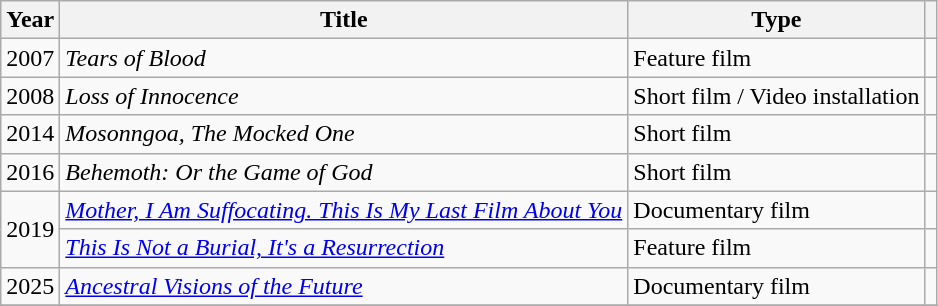<table class="wikitable">
<tr>
<th>Year</th>
<th>Title</th>
<th>Type</th>
<th scope="col"></th>
</tr>
<tr>
<td>2007</td>
<td><em>Tears of Blood</em></td>
<td>Feature film</td>
<td></td>
</tr>
<tr>
<td>2008</td>
<td><em>Loss of Innocence</em></td>
<td>Short film / Video installation</td>
<td></td>
</tr>
<tr>
<td>2014</td>
<td><em>Mosonngoa, The Mocked One</em></td>
<td>Short film</td>
<td></td>
</tr>
<tr>
<td>2016</td>
<td><em>Behemoth: Or the Game of God</em></td>
<td>Short film</td>
<td></td>
</tr>
<tr>
<td rowspan=2>2019</td>
<td><em><a href='#'>Mother, I Am Suffocating. This Is My Last Film About You</a></em></td>
<td>Documentary film</td>
<td></td>
</tr>
<tr>
<td><em><a href='#'>This Is Not a Burial, It's a Resurrection</a></em></td>
<td>Feature film</td>
<td></td>
</tr>
<tr>
<td>2025</td>
<td><em><a href='#'>Ancestral Visions of the Future</a></em></td>
<td>Documentary film</td>
<td></td>
</tr>
<tr>
</tr>
</table>
